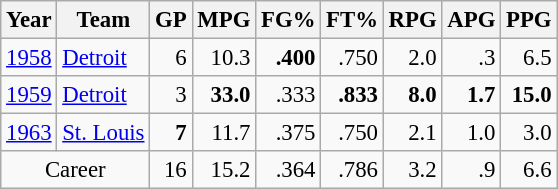<table class="wikitable sortable" style="font-size:95%; text-align:right;">
<tr>
<th>Year</th>
<th>Team</th>
<th>GP</th>
<th>MPG</th>
<th>FG%</th>
<th>FT%</th>
<th>RPG</th>
<th>APG</th>
<th>PPG</th>
</tr>
<tr>
<td style="text-align:left;"><a href='#'>1958</a></td>
<td style="text-align:left;"><a href='#'>Detroit</a></td>
<td>6</td>
<td>10.3</td>
<td><strong>.400</strong></td>
<td>.750</td>
<td>2.0</td>
<td>.3</td>
<td>6.5</td>
</tr>
<tr>
<td style="text-align:left;"><a href='#'>1959</a></td>
<td style="text-align:left;"><a href='#'>Detroit</a></td>
<td>3</td>
<td><strong>33.0</strong></td>
<td>.333</td>
<td><strong>.833</strong></td>
<td><strong>8.0</strong></td>
<td><strong>1.7</strong></td>
<td><strong>15.0</strong></td>
</tr>
<tr>
<td style="text-align:left;"><a href='#'>1963</a></td>
<td style="text-align:left;"><a href='#'>St. Louis</a></td>
<td><strong>7</strong></td>
<td>11.7</td>
<td>.375</td>
<td>.750</td>
<td>2.1</td>
<td>1.0</td>
<td>3.0</td>
</tr>
<tr class="sortbottom">
<td style="text-align:center;" colspan="2">Career</td>
<td>16</td>
<td>15.2</td>
<td>.364</td>
<td>.786</td>
<td>3.2</td>
<td>.9</td>
<td>6.6</td>
</tr>
</table>
